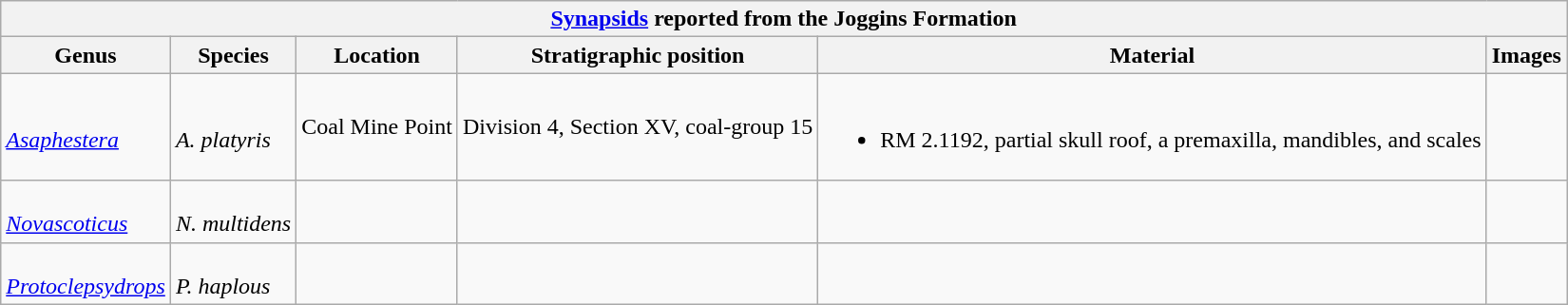<table class="wikitable sortable mw-collapsible">
<tr>
<th colspan="7" style="text-align:center;"><strong><a href='#'>Synapsids</a> reported from the Joggins Formation</strong></th>
</tr>
<tr>
<th>Genus</th>
<th>Species</th>
<th>Location</th>
<th>Stratigraphic position</th>
<th>Material</th>
<th>Images</th>
</tr>
<tr>
<td rowspan="1"><br><em><a href='#'>Asaphestera</a></em></td>
<td><br><em>A. platyris</em></td>
<td>Coal Mine Point</td>
<td>Division 4, Section XV, coal-group 15</td>
<td><br><ul><li>RM 2.1192, partial skull roof, a premaxilla, mandibles, and scales</li></ul></td>
<td></td>
</tr>
<tr>
<td rowspan="1"><br><em><a href='#'>Novascoticus</a></em></td>
<td><br><em>N. multidens</em></td>
<td></td>
<td></td>
<td></td>
<td></td>
</tr>
<tr>
<td rowspan="1"><br><em><a href='#'>Protoclepsydrops</a></em></td>
<td><br><em>P. haplous</em></td>
<td></td>
<td></td>
<td></td>
<td></td>
</tr>
</table>
